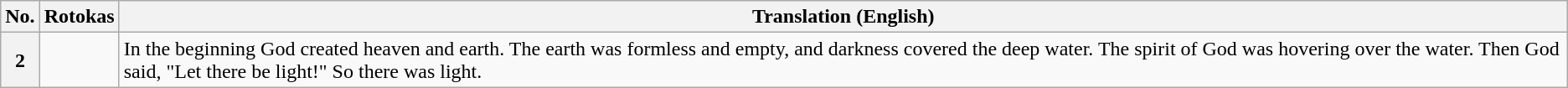<table class="wikitable">
<tr>
<th>No.</th>
<th>Rotokas</th>
<th>Translation (English)</th>
</tr>
<tr>
<th>2</th>
<td></td>
<td>In the beginning God created heaven and earth. The earth was formless and empty, and darkness covered the deep water. The spirit of God was hovering over the water. Then God said, "Let there be light!" So there was light.</td>
</tr>
</table>
